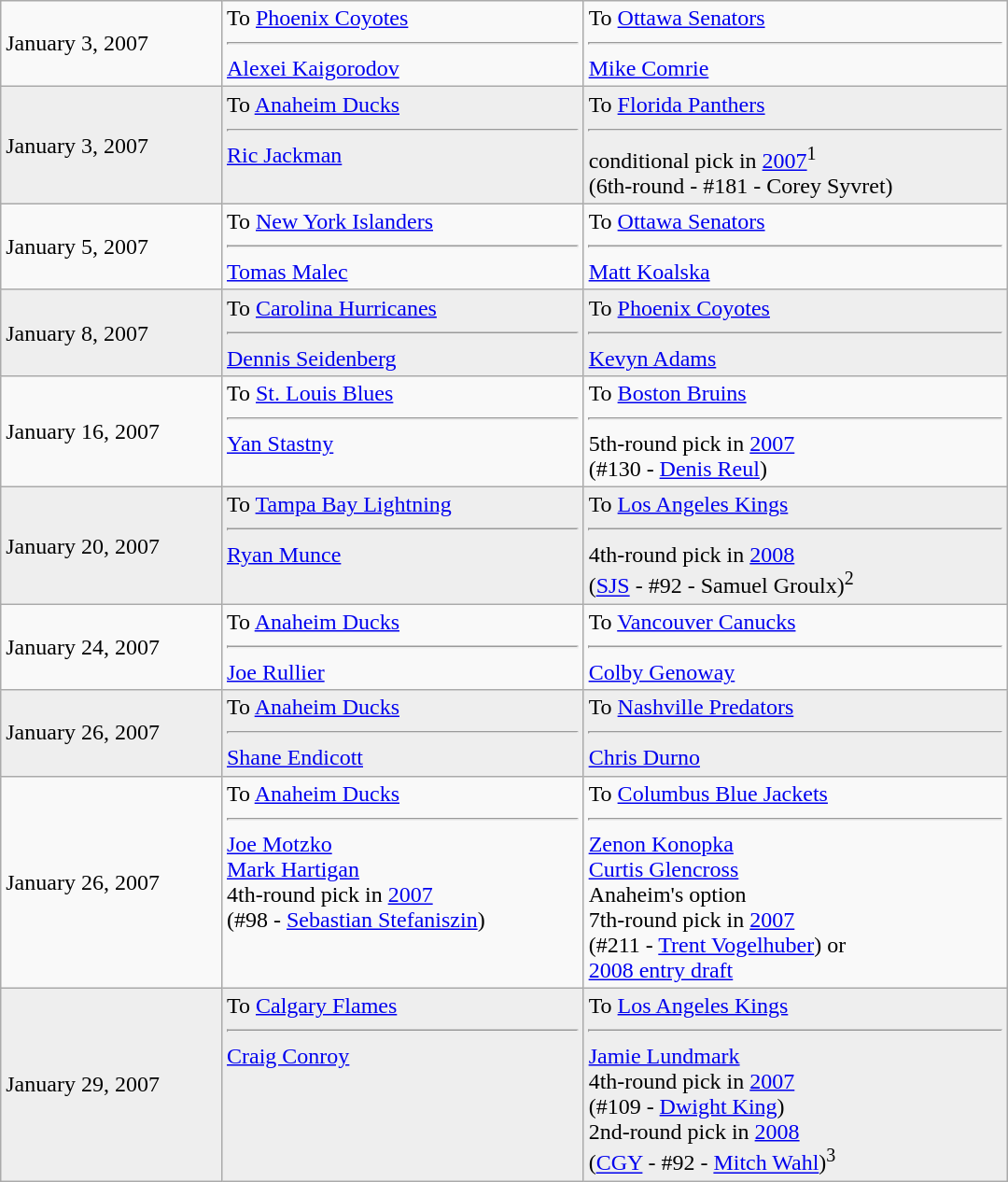<table cellspacing=0 class="wikitable" style="border:1px solid #999999; width:720px;">
<tr>
<td>January 3, 2007</td>
<td valign="top">To <a href='#'>Phoenix Coyotes</a><hr><a href='#'>Alexei Kaigorodov</a></td>
<td valign="top">To <a href='#'>Ottawa Senators</a><hr><a href='#'>Mike Comrie</a></td>
</tr>
<tr bgcolor="#eeeeee">
<td>January 3, 2007</td>
<td valign="top">To <a href='#'>Anaheim Ducks</a><hr><a href='#'>Ric Jackman</a></td>
<td valign="top">To <a href='#'>Florida Panthers</a><hr>conditional pick in <a href='#'>2007</a><sup>1</sup><br>(6th-round - #181 - Corey Syvret)</td>
</tr>
<tr>
<td>January 5, 2007</td>
<td valign="top">To <a href='#'>New York Islanders</a><hr><a href='#'>Tomas Malec</a></td>
<td valign="top">To <a href='#'>Ottawa Senators</a><hr><a href='#'>Matt Koalska</a></td>
</tr>
<tr bgcolor="#eeeeee">
<td>January 8, 2007</td>
<td valign="top">To <a href='#'>Carolina Hurricanes</a><hr><a href='#'>Dennis Seidenberg</a></td>
<td valign="top">To <a href='#'>Phoenix Coyotes</a><hr><a href='#'>Kevyn Adams</a></td>
</tr>
<tr>
<td>January 16, 2007</td>
<td valign="top">To <a href='#'>St. Louis Blues</a><hr><a href='#'>Yan Stastny</a></td>
<td valign="top">To <a href='#'>Boston Bruins</a><hr>5th-round pick in <a href='#'>2007</a><br>(#130 - <a href='#'>Denis Reul</a>)</td>
</tr>
<tr bgcolor="#eeeeee">
<td>January 20, 2007</td>
<td valign="top">To <a href='#'>Tampa Bay Lightning</a><hr><a href='#'>Ryan Munce</a></td>
<td valign="top">To <a href='#'>Los Angeles Kings</a><hr>4th-round pick in <a href='#'>2008</a><br>(<a href='#'>SJS</a> - #92 - Samuel Groulx)<sup>2</sup></td>
</tr>
<tr>
<td>January 24, 2007</td>
<td valign="top">To <a href='#'>Anaheim Ducks</a><hr><a href='#'>Joe Rullier</a></td>
<td valign="top">To <a href='#'>Vancouver Canucks</a><hr><a href='#'>Colby Genoway</a></td>
</tr>
<tr bgcolor="#eeeeee">
<td>January 26, 2007</td>
<td valign="top">To <a href='#'>Anaheim Ducks</a><hr><a href='#'>Shane Endicott</a></td>
<td valign="top">To <a href='#'>Nashville Predators</a><hr><a href='#'>Chris Durno</a></td>
</tr>
<tr>
<td>January 26, 2007</td>
<td valign="top">To <a href='#'>Anaheim Ducks</a><hr><a href='#'>Joe Motzko</a><br><a href='#'>Mark Hartigan</a><br>4th-round pick in <a href='#'>2007</a><br>(#98 - <a href='#'>Sebastian Stefaniszin</a>)</td>
<td valign="top">To <a href='#'>Columbus Blue Jackets</a><hr><a href='#'>Zenon Konopka</a><br><a href='#'>Curtis Glencross</a><br>Anaheim's option<br>7th-round pick in <a href='#'>2007</a><br>(#211 - <a href='#'>Trent Vogelhuber</a>) or<br><a href='#'>2008 entry draft</a></td>
</tr>
<tr bgcolor="#eeeeee">
<td>January 29, 2007</td>
<td valign="top">To <a href='#'>Calgary Flames</a><hr><a href='#'>Craig Conroy</a></td>
<td valign="top">To <a href='#'>Los Angeles Kings</a><hr><a href='#'>Jamie Lundmark</a><br>4th-round pick in <a href='#'>2007</a><br>(#109 - <a href='#'>Dwight King</a>)<br>2nd-round pick in <a href='#'>2008</a><br>(<a href='#'>CGY</a> - #92 - <a href='#'>Mitch Wahl</a>)<sup>3</sup></td>
</tr>
</table>
